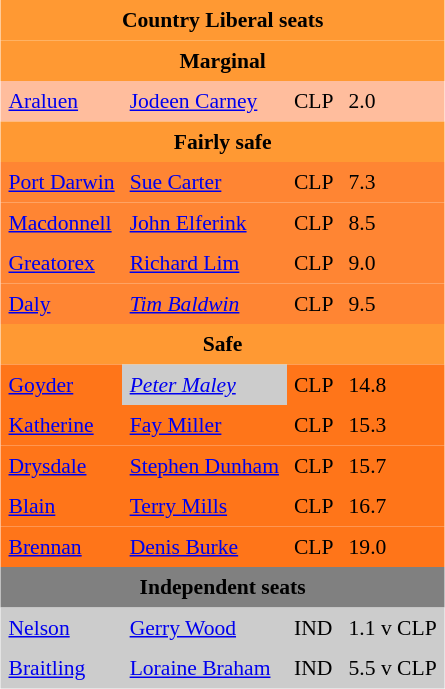<table class="toccolours" align="left" cellpadding="5" cellspacing="0" style="margin-right: .5em; margin-top: .4em; font-size: 90%; float:right">
<tr>
<td colspan="4"  style="text-align:center; background:#ff9933;"><span><strong>Country Liberal seats</strong></span></td>
</tr>
<tr>
<td colspan="4"  style="text-align:center; background:#ff9933;"><span><strong>Marginal</strong></span></td>
</tr>
<tr>
<td style="text-align:left; background:#FFBD9D;"><a href='#'>Araluen</a></td>
<td style="text-align:left; background:#FFBD9D;"><a href='#'>Jodeen Carney</a></td>
<td style="text-align:left; background:#FFBD9D;">CLP</td>
<td style="text-align:left; background:#FFBD9D;">2.0</td>
</tr>
<tr>
<td colspan="4"  style="text-align:center; background:#ff9933;"><span><strong>Fairly safe</strong></span></td>
</tr>
<tr>
<td style="text-align:left; background:#FF8533;"><a href='#'>Port Darwin</a></td>
<td style="text-align:left; background:#FF8533;"><a href='#'>Sue Carter</a></td>
<td style="text-align:left; background:#FF8533;">CLP</td>
<td style="text-align:left; background:#FF8533;">7.3</td>
</tr>
<tr>
<td style="text-align:left; background:#FF8533;"><a href='#'>Macdonnell</a></td>
<td style="text-align:left; background:#FF8533;"><a href='#'>John Elferink</a></td>
<td style="text-align:left; background:#FF8533;">CLP</td>
<td style="text-align:left; background:#FF8533;">8.5</td>
</tr>
<tr>
<td style="text-align:left; background:#FF8533;"><a href='#'>Greatorex</a></td>
<td style="text-align:left; background:#FF8533;"><a href='#'>Richard Lim</a></td>
<td style="text-align:left; background:#FF8533;">CLP</td>
<td style="text-align:left; background:#FF8533;">9.0</td>
</tr>
<tr>
<td style="text-align:left; background:#FF8533;"><a href='#'>Daly</a></td>
<td style="text-align:left; background:#FF8533;"><em><a href='#'>Tim Baldwin</a></em></td>
<td style="text-align:left; background:#FF8533;">CLP</td>
<td style="text-align:left; background:#FF8533;">9.5</td>
</tr>
<tr>
<td colspan="4"  style="text-align:center; background:#ff9933;"><span><strong>Safe</strong></span></td>
</tr>
<tr>
<td style="text-align:left; background:#FF7519;"><a href='#'>Goyder</a></td>
<td style="text-align:left; background:#ccc;"><em><a href='#'>Peter Maley</a></em></td>
<td style="text-align:left; background:#FF7519;">CLP</td>
<td style="text-align:left; background:#FF7519;">14.8</td>
</tr>
<tr>
<td style="text-align:left; background:#FF7519;"><a href='#'>Katherine</a></td>
<td style="text-align:left; background:#FF7519;"><a href='#'>Fay Miller</a></td>
<td style="text-align:left; background:#FF7519;">CLP</td>
<td style="text-align:left; background:#FF7519;">15.3</td>
</tr>
<tr>
<td style="text-align:left; background:#FF7519;"><a href='#'>Drysdale</a></td>
<td style="text-align:left; background:#FF7519;"><a href='#'>Stephen Dunham</a></td>
<td style="text-align:left; background:#FF7519;">CLP</td>
<td style="text-align:left; background:#FF7519;">15.7</td>
</tr>
<tr>
<td style="text-align:left; background:#FF7519;"><a href='#'>Blain</a></td>
<td style="text-align:left; background:#FF7519;"><a href='#'>Terry Mills</a></td>
<td style="text-align:left; background:#FF7519;">CLP</td>
<td style="text-align:left; background:#FF7519;">16.7</td>
</tr>
<tr>
<td style="text-align:left; background:#FF7519;"><a href='#'>Brennan</a></td>
<td style="text-align:left; background:#FF7519;"><a href='#'>Denis Burke</a></td>
<td style="text-align:left; background:#FF7519;">CLP</td>
<td style="text-align:left; background:#FF7519;">19.0</td>
</tr>
<tr>
<td colspan="4"  style="text-align:center; background:gray;"><span><strong>Independent seats</strong></span></td>
</tr>
<tr>
<td style="text-align:left; background:#ccc;"><a href='#'>Nelson</a></td>
<td style="text-align:left; background:#ccc;"><a href='#'>Gerry Wood</a></td>
<td style="text-align:left; background:#ccc;">IND</td>
<td style="text-align:left; background:#ccc;">1.1 v CLP</td>
</tr>
<tr>
<td style="text-align:left; background:#ccc;"><a href='#'>Braitling</a></td>
<td style="text-align:left; background:#ccc;"><a href='#'>Loraine Braham</a></td>
<td style="text-align:left; background:#ccc;">IND</td>
<td style="text-align:left; background:#ccc;">5.5 v CLP</td>
</tr>
</table>
